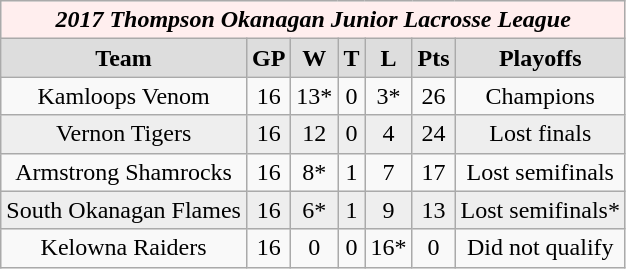<table class="wikitable">
<tr align="center" bgcolor="#ffeeee">
<td colspan="7"><strong><em> 2017 Thompson Okanagan Junior Lacrosse League</em></strong></td>
</tr>
<tr align="center"  bgcolor="#dddddd">
<td><strong>Team </strong></td>
<td><strong> GP </strong></td>
<td><strong> W </strong></td>
<td><strong> T </strong></td>
<td><strong> L </strong></td>
<td><strong>Pts</strong></td>
<td><strong>Playoffs</strong></td>
</tr>
<tr align="center">
<td>Kamloops Venom</td>
<td>16</td>
<td>13*</td>
<td>0</td>
<td>3*</td>
<td>26</td>
<td>Champions</td>
</tr>
<tr align="center" bgcolor="#eeeeee">
<td>Vernon Tigers</td>
<td>16</td>
<td>12</td>
<td>0</td>
<td>4</td>
<td>24</td>
<td>Lost finals</td>
</tr>
<tr align="center">
<td>Armstrong Shamrocks</td>
<td>16</td>
<td>8*</td>
<td>1</td>
<td>7</td>
<td>17</td>
<td>Lost semifinals</td>
</tr>
<tr align="center" bgcolor="#eeeeee">
<td>South Okanagan Flames</td>
<td>16</td>
<td>6*</td>
<td>1</td>
<td>9</td>
<td>13</td>
<td>Lost semifinals*</td>
</tr>
<tr align="center">
<td>Kelowna Raiders</td>
<td>16</td>
<td>0</td>
<td>0</td>
<td>16*</td>
<td>0</td>
<td>Did not qualify</td>
</tr>
</table>
